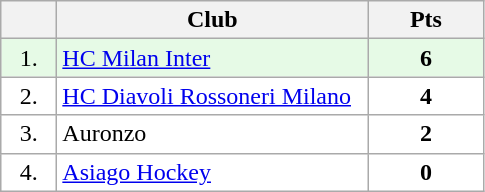<table class="wikitable">
<tr>
<th width="30"></th>
<th width="200">Club</th>
<th width="70">Pts</th>
</tr>
<tr bgcolor="#e6fae6" align="center">
<td>1.</td>
<td align="left"><a href='#'>HC Milan Inter</a></td>
<td><strong>6</strong></td>
</tr>
<tr bgcolor="#FFFFFF" align="center">
<td>2.</td>
<td align="left"><a href='#'>HC Diavoli Rossoneri Milano</a></td>
<td><strong>4</strong></td>
</tr>
<tr bgcolor="#FFFFFF" align="center">
<td>3.</td>
<td align="left">Auronzo</td>
<td><strong>2</strong></td>
</tr>
<tr bgcolor="#FFFFFF" align="center">
<td>4.</td>
<td align="left"><a href='#'>Asiago Hockey</a></td>
<td><strong>0</strong></td>
</tr>
</table>
